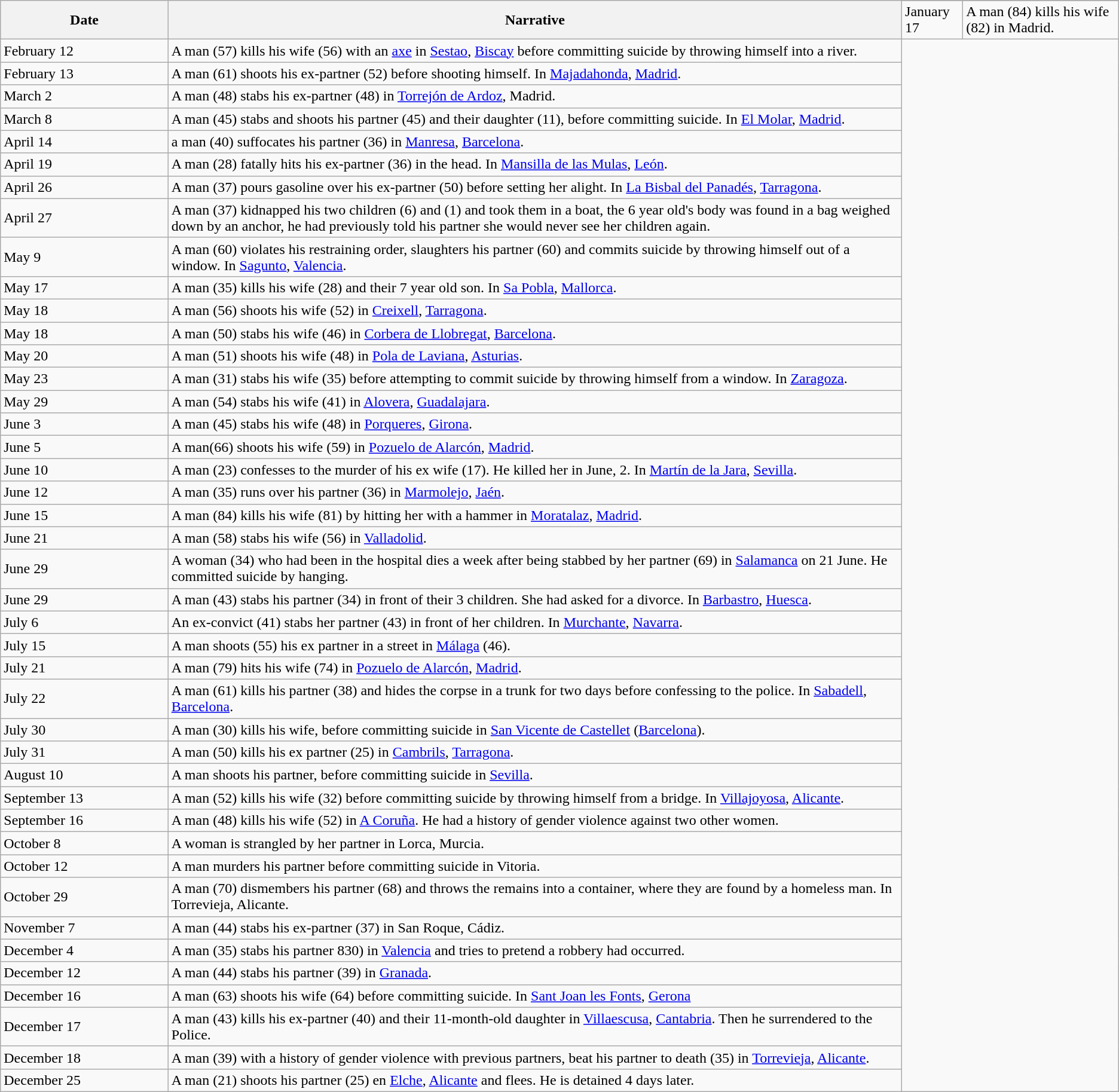<table class="sortable wikitable collapsible">
<tr>
<th rowspan="2" style="width:15%;">Date</th>
<th rowspan="2" style="width:85;">Narrative</th>
</tr>
<tr>
<td>January 17</td>
<td>A man (84) kills his wife (82) in Madrid.</td>
</tr>
<tr>
<td>February 12</td>
<td>A man (57) kills his wife (56) with an <a href='#'>axe</a> in <a href='#'>Sestao</a>, <a href='#'>Biscay</a> before committing suicide by throwing himself into a river.</td>
</tr>
<tr>
<td>February 13</td>
<td>A man (61) shoots his ex-partner (52) before shooting himself. In <a href='#'>Majadahonda</a>, <a href='#'>Madrid</a>.</td>
</tr>
<tr>
<td>March 2</td>
<td>A man (48) stabs his ex-partner (48) in <a href='#'>Torrejón de Ardoz</a>, Madrid.</td>
</tr>
<tr>
<td>March 8</td>
<td>A man (45) stabs and shoots his partner (45) and their daughter (11), before committing suicide. In <a href='#'>El Molar</a>, <a href='#'>Madrid</a>.</td>
</tr>
<tr>
<td>April 14</td>
<td>a man (40) suffocates his partner (36) in <a href='#'>Manresa</a>, <a href='#'>Barcelona</a>.</td>
</tr>
<tr>
<td>April 19</td>
<td>A man (28) fatally hits his ex-partner (36) in the head. In <a href='#'>Mansilla de las Mulas</a>, <a href='#'>León</a>.</td>
</tr>
<tr>
<td>April 26</td>
<td>A man (37) pours gasoline over his ex-partner (50) before setting her alight. In <a href='#'>La Bisbal del Panadés</a>, <a href='#'>Tarragona</a>.</td>
</tr>
<tr>
<td>April 27</td>
<td>A man (37) kidnapped his two children (6) and (1) and took them in a boat, the 6 year old's body was found in a bag weighed down by an anchor, he had previously told his partner she would never see her children again.</td>
</tr>
<tr>
<td>May 9</td>
<td>A man (60) violates his restraining order, slaughters his partner (60) and commits suicide by throwing himself out of a window. In <a href='#'>Sagunto</a>, <a href='#'>Valencia</a>.</td>
</tr>
<tr>
<td>May 17</td>
<td>A man (35) kills his wife (28) and their 7 year old son. In <a href='#'>Sa Pobla</a>, <a href='#'>Mallorca</a>.</td>
</tr>
<tr>
<td>May 18</td>
<td>A man (56) shoots his wife (52) in <a href='#'>Creixell</a>, <a href='#'>Tarragona</a>.</td>
</tr>
<tr>
<td>May 18</td>
<td>A man (50) stabs his wife (46) in <a href='#'>Corbera de Llobregat</a>, <a href='#'>Barcelona</a>.</td>
</tr>
<tr>
<td>May 20</td>
<td>A man (51) shoots his wife (48) in <a href='#'>Pola de Laviana</a>, <a href='#'>Asturias</a>.</td>
</tr>
<tr>
<td>May 23</td>
<td>A man (31) stabs his wife (35) before attempting to commit suicide by throwing himself from a window. In <a href='#'>Zaragoza</a>.</td>
</tr>
<tr>
<td>May 29</td>
<td>A man (54) stabs his wife (41) in <a href='#'>Alovera</a>, <a href='#'>Guadalajara</a>.</td>
</tr>
<tr>
<td>June 3</td>
<td>A man (45) stabs his wife (48) in <a href='#'>Porqueres</a>, <a href='#'>Girona</a>.</td>
</tr>
<tr>
<td>June 5</td>
<td>A man(66) shoots his wife (59) in <a href='#'>Pozuelo de Alarcón</a>, <a href='#'>Madrid</a>.</td>
</tr>
<tr>
<td>June 10</td>
<td>A man (23) confesses to the murder of his ex wife (17). He killed her in June, 2. In <a href='#'>Martín de la Jara</a>, <a href='#'>Sevilla</a>.</td>
</tr>
<tr>
<td>June 12</td>
<td>A man (35) runs over his partner (36) in <a href='#'>Marmolejo</a>, <a href='#'>Jaén</a>.</td>
</tr>
<tr>
<td>June 15</td>
<td>A man (84) kills his wife (81) by hitting her with a hammer in <a href='#'>Moratalaz</a>, <a href='#'>Madrid</a>.</td>
</tr>
<tr>
<td>June 21</td>
<td>A man (58) stabs his wife (56) in <a href='#'>Valladolid</a>.</td>
</tr>
<tr>
<td>June 29</td>
<td>A woman (34) who had been in the hospital dies a week after being stabbed by her partner (69) in <a href='#'>Salamanca</a> on 21 June. He committed suicide by hanging.</td>
</tr>
<tr>
<td>June 29</td>
<td>A man (43) stabs his partner (34) in front of their 3 children. She had asked for a divorce. In <a href='#'>Barbastro</a>, <a href='#'>Huesca</a>.</td>
</tr>
<tr>
<td>July 6</td>
<td>An ex-convict (41) stabs her partner (43) in front of her children. In <a href='#'>Murchante</a>, <a href='#'>Navarra</a>.</td>
</tr>
<tr>
<td>July 15</td>
<td>A man shoots (55) his ex partner in a street in <a href='#'>Málaga</a>  (46).</td>
</tr>
<tr>
<td>July 21</td>
<td>A man (79) hits his wife (74) in <a href='#'>Pozuelo de Alarcón</a>, <a href='#'>Madrid</a>.</td>
</tr>
<tr>
<td>July 22</td>
<td>A man (61) kills his partner (38) and hides the corpse in a trunk for two days before confessing to the police. In <a href='#'>Sabadell</a>, <a href='#'>Barcelona</a>.</td>
</tr>
<tr>
<td>July 30</td>
<td>A man (30) kills his wife, before committing suicide in <a href='#'>San Vicente de Castellet</a> (<a href='#'>Barcelona</a>).</td>
</tr>
<tr>
<td>July 31</td>
<td>A man (50) kills his ex partner (25) in <a href='#'>Cambrils</a>, <a href='#'>Tarragona</a>.</td>
</tr>
<tr>
<td>August 10</td>
<td>A man shoots his partner, before committing suicide in <a href='#'>Sevilla</a>.</td>
</tr>
<tr>
<td>September 13</td>
<td>A man (52) kills his wife (32) before committing suicide by throwing himself from a bridge. In <a href='#'>Villajoyosa</a>, <a href='#'>Alicante</a>.</td>
</tr>
<tr>
<td>September 16</td>
<td>A man (48) kills his wife (52) in <a href='#'>A Coruña</a>. He had a history of gender violence against two other women.</td>
</tr>
<tr>
<td>October 8</td>
<td>A woman is strangled by her partner in Lorca, Murcia.</td>
</tr>
<tr>
<td>October 12</td>
<td>A man murders his partner before committing suicide in Vitoria.</td>
</tr>
<tr>
<td>October 29</td>
<td>A man (70) dismembers his partner (68) and throws the remains into a container, where they are found by a homeless man. In Torrevieja, Alicante.</td>
</tr>
<tr>
<td>November 7</td>
<td>A man (44) stabs his ex-partner (37) in San Roque, Cádiz.</td>
</tr>
<tr>
<td>December 4</td>
<td>A man (35) stabs his partner 830) in <a href='#'>Valencia</a> and tries to pretend a robbery had occurred.</td>
</tr>
<tr>
<td>December 12</td>
<td>A man (44) stabs his partner (39) in <a href='#'>Granada</a>.</td>
</tr>
<tr>
<td>December 16</td>
<td>A man (63) shoots his wife (64) before committing suicide. In <a href='#'>Sant Joan les Fonts</a>, <a href='#'>Gerona</a></td>
</tr>
<tr>
<td>December 17</td>
<td>A man (43) kills his ex-partner (40) and their 11-month-old daughter in <a href='#'>Villaescusa</a>, <a href='#'>Cantabria</a>. Then he surrendered to the Police.</td>
</tr>
<tr>
<td>December 18</td>
<td>A man (39) with a history of gender violence with previous partners, beat his partner to death (35) in <a href='#'>Torrevieja</a>, <a href='#'>Alicante</a>.</td>
</tr>
<tr>
<td>December 25</td>
<td>A man (21) shoots his partner (25) en <a href='#'>Elche</a>, <a href='#'>Alicante</a> and flees. He is detained 4 days later.</td>
</tr>
</table>
